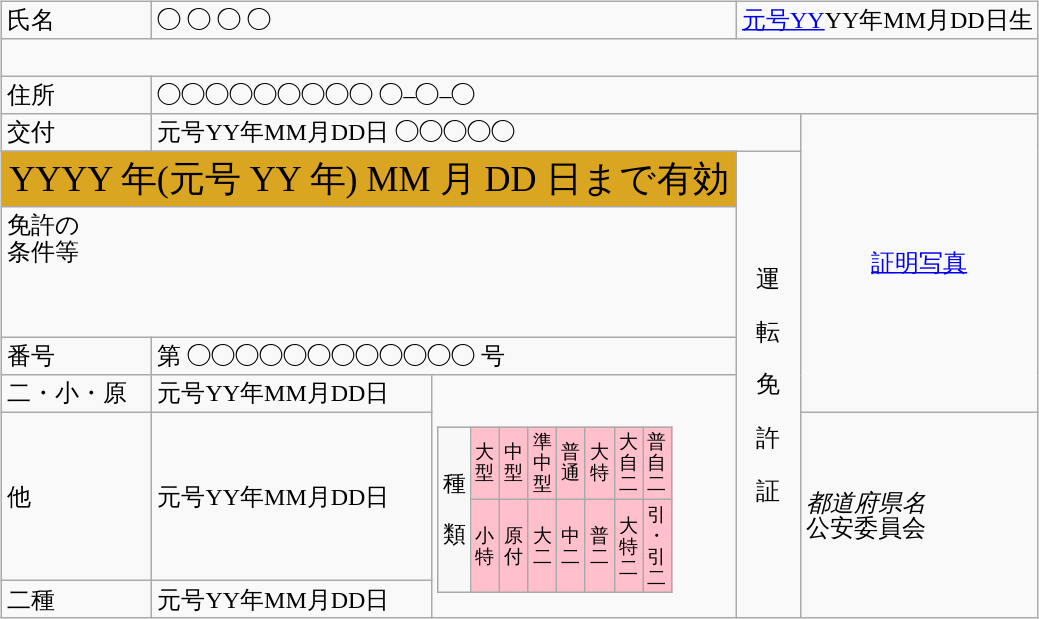<table>
<tr>
<td valign=top><br><table class="wikitable" style="line-height:1.1;" lang="ja">
<tr>
<td>氏名</td>
<td colspan="2">◯ ◯ ◯ ◯</td>
<td colspan="2"><a href='#'>元号YY</a>YY年MM月DD日生</td>
</tr>
<tr>
<td colspan="5"> </td>
</tr>
<tr>
<td>住所</td>
<td colspan="4">◯◯◯◯◯◯◯◯◯ ◯–◯–◯</td>
</tr>
<tr>
<td>交付</td>
<td colspan="3">元号YY年MM月DD日 ◯◯◯◯◯</td>
<td rowspan="5" align="center"><a href='#'>証明写真</a></td>
</tr>
<tr>
<td colspan="3" style="font-size:150%;" bgcolor="goldenRod">YYYY 年(元号 YY 年) MM 月 DD 日まで有効</td>
<td rowspan="6" align="center"><span>運<br><br>転<br><br>免<br><br>許<br><br>証</span></td>
</tr>
<tr>
<td colspan="3" valign="top" height="80">免許の<br>条件等</td>
</tr>
<tr>
<td>番号</td>
<td colspan="2">第 ◯◯◯◯<span>◯◯◯◯</span>◯◯◯◯ 号</td>
</tr>
<tr>
<td>二・小・原</td>
<td>元号YY年MM月DD日</td>
<td rowspan="3"><br><table class="wikitable" style="line-height:1.1;font-size:80%;background-color:pink;">
<tr>
<td rowspan="2" style="font-size:120%;background-color:#F8F8F8;">種<br><br>類</td>
<td>大<br>型</td>
<td>中<br>型</td>
<td>準<br>中<br>型</td>
<td>普<br>通</td>
<td>大<br>特</td>
<td>大<br>自<br>二</td>
<td>普<br>自<br>二</td>
</tr>
<tr>
<td>小<br>特</td>
<td>原<br>付</td>
<td>大<br>二</td>
<td>中<br>二</td>
<td>普<br>二</td>
<td>大<br>特<br>二</td>
<td>引<br>・<br>引<br>二</td>
</tr>
</table>
</td>
</tr>
<tr>
<td>他</td>
<td>元号YY年MM月DD日</td>
<td rowspan="2"><span><em>都道府県名</em><br>公安委員会</span></td>
</tr>
<tr>
<td>二種</td>
<td>元号YY年MM月DD日</td>
</tr>
</table>
</td>
<td valign=top><br></td>
</tr>
</table>
